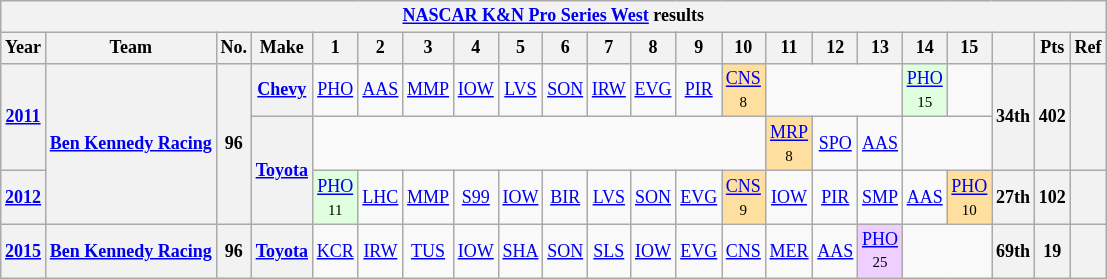<table class="wikitable" style="text-align:center; font-size:75%">
<tr>
<th colspan="23"><a href='#'>NASCAR K&N Pro Series West</a> results</th>
</tr>
<tr>
<th>Year</th>
<th>Team</th>
<th>No.</th>
<th>Make</th>
<th>1</th>
<th>2</th>
<th>3</th>
<th>4</th>
<th>5</th>
<th>6</th>
<th>7</th>
<th>8</th>
<th>9</th>
<th>10</th>
<th>11</th>
<th>12</th>
<th>13</th>
<th>14</th>
<th>15</th>
<th></th>
<th>Pts</th>
<th>Ref</th>
</tr>
<tr>
<th rowspan="2"><a href='#'>2011</a></th>
<th rowspan="3"><a href='#'>Ben Kennedy Racing</a></th>
<th rowspan="3">96</th>
<th><a href='#'>Chevy</a></th>
<td><a href='#'>PHO</a></td>
<td><a href='#'>AAS</a></td>
<td><a href='#'>MMP</a></td>
<td><a href='#'>IOW</a></td>
<td><a href='#'>LVS</a></td>
<td><a href='#'>SON</a></td>
<td><a href='#'>IRW</a></td>
<td><a href='#'>EVG</a></td>
<td><a href='#'>PIR</a></td>
<td style="background:#FFDF9F;"><a href='#'>CNS</a><br><small>8</small></td>
<td colspan="3"></td>
<td style="background:#DFFFDF;"><a href='#'>PHO</a><br><small>15</small></td>
<td></td>
<th rowspan="2">34th</th>
<th rowspan="2">402</th>
<th rowspan="2"></th>
</tr>
<tr>
<th rowspan="2"><a href='#'>Toyota</a></th>
<td colspan="10"></td>
<td style="background:#FFDF9F;"><a href='#'>MRP</a><br><small>8</small></td>
<td><a href='#'>SPO</a></td>
<td><a href='#'>AAS</a></td>
<td colspan="2"></td>
</tr>
<tr>
<th><a href='#'>2012</a></th>
<td style="background:#DFFFDF;"><a href='#'>PHO</a><br><small>11</small></td>
<td><a href='#'>LHC</a></td>
<td><a href='#'>MMP</a></td>
<td><a href='#'>S99</a></td>
<td><a href='#'>IOW</a></td>
<td><a href='#'>BIR</a></td>
<td><a href='#'>LVS</a></td>
<td><a href='#'>SON</a></td>
<td><a href='#'>EVG</a></td>
<td style="background:#FFDF9F;"><a href='#'>CNS</a><br><small>9</small></td>
<td><a href='#'>IOW</a></td>
<td><a href='#'>PIR</a></td>
<td><a href='#'>SMP</a></td>
<td><a href='#'>AAS</a></td>
<td style="background:#FFDF9F;"><a href='#'>PHO</a><br><small>10</small></td>
<th>27th</th>
<th>102</th>
<th></th>
</tr>
<tr>
<th><a href='#'>2015</a></th>
<th><a href='#'>Ben Kennedy Racing</a></th>
<th>96</th>
<th><a href='#'>Toyota</a></th>
<td><a href='#'>KCR</a></td>
<td><a href='#'>IRW</a></td>
<td><a href='#'>TUS</a></td>
<td><a href='#'>IOW</a></td>
<td><a href='#'>SHA</a></td>
<td><a href='#'>SON</a></td>
<td><a href='#'>SLS</a></td>
<td><a href='#'>IOW</a></td>
<td><a href='#'>EVG</a></td>
<td><a href='#'>CNS</a></td>
<td><a href='#'>MER</a></td>
<td><a href='#'>AAS</a></td>
<td style="background:#EFCFFF;"><a href='#'>PHO</a><br><small>25</small></td>
<td colspan="2"></td>
<th>69th</th>
<th>19</th>
<th></th>
</tr>
</table>
